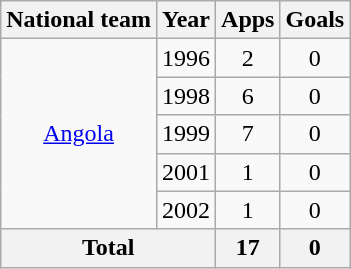<table class="wikitable" style="text-align:center">
<tr>
<th>National team</th>
<th>Year</th>
<th>Apps</th>
<th>Goals</th>
</tr>
<tr>
<td rowspan="5"><a href='#'>Angola</a></td>
<td>1996</td>
<td>2</td>
<td>0</td>
</tr>
<tr>
<td>1998</td>
<td>6</td>
<td>0</td>
</tr>
<tr>
<td>1999</td>
<td>7</td>
<td>0</td>
</tr>
<tr>
<td>2001</td>
<td>1</td>
<td>0</td>
</tr>
<tr>
<td>2002</td>
<td>1</td>
<td>0</td>
</tr>
<tr>
<th colspan="2">Total</th>
<th>17</th>
<th>0</th>
</tr>
</table>
